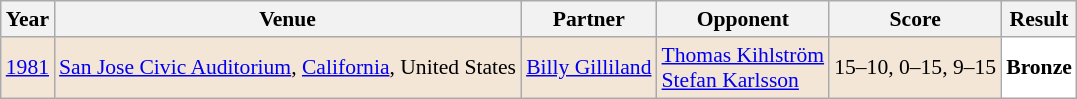<table class="sortable wikitable" style="font-size: 90%;">
<tr>
<th>Year</th>
<th>Venue</th>
<th>Partner</th>
<th>Opponent</th>
<th>Score</th>
<th>Result</th>
</tr>
<tr style="background:#F3E6D7">
<td align="center"><a href='#'>1981</a></td>
<td align="left"><a href='#'>San Jose Civic Auditorium</a>, <a href='#'>California</a>, United States</td>
<td align="left"> <a href='#'>Billy Gilliland</a></td>
<td> <a href='#'>Thomas Kihlström</a><br> <a href='#'>Stefan Karlsson</a></td>
<td align="left">15–10, 0–15, 9–15</td>
<td style="text-align:left; background:white"> <strong>Bronze</strong></td>
</tr>
</table>
